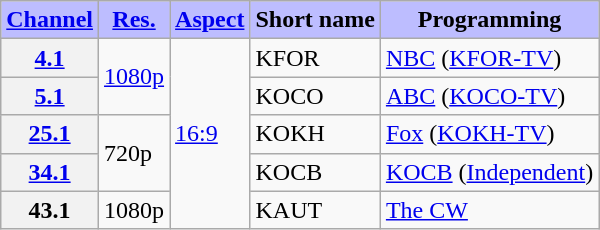<table class="wikitable">
<tr>
<th style="background-color: #bdbdff" scope = "col"><a href='#'>Channel</a></th>
<th style="background-color: #bdbdff" scope = "col"><a href='#'>Res.</a></th>
<th style="background-color: #bdbdff" scope = "col"><a href='#'>Aspect</a></th>
<th style="background-color: #bdbdff" scope = "col">Short name</th>
<th style="background-color: #bdbdff" scope = "col">Programming</th>
</tr>
<tr>
<th scope = "row"><a href='#'>4.1</a></th>
<td rowspan="2"><a href='#'>1080p</a></td>
<td rowspan="5"><a href='#'>16:9</a></td>
<td>KFOR</td>
<td><a href='#'>NBC</a> (<a href='#'>KFOR-TV</a>)</td>
</tr>
<tr>
<th scope = "row"><a href='#'>5.1</a></th>
<td>KOCO</td>
<td><a href='#'>ABC</a> (<a href='#'>KOCO-TV</a>)</td>
</tr>
<tr>
<th scope = "row"><a href='#'>25.1</a></th>
<td rowspan="2">720p</td>
<td>KOKH</td>
<td><a href='#'>Fox</a> (<a href='#'>KOKH-TV</a>)</td>
</tr>
<tr>
<th scope = "row"><a href='#'>34.1</a></th>
<td>KOCB</td>
<td><a href='#'>KOCB</a> (<a href='#'>Independent</a>)</td>
</tr>
<tr>
<th scope = "row">43.1</th>
<td>1080p</td>
<td>KAUT</td>
<td><a href='#'>The CW</a></td>
</tr>
</table>
